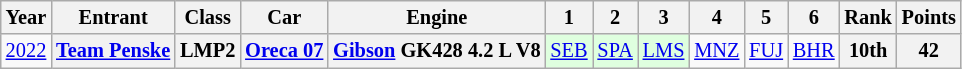<table class="wikitable" style="text-align:center; font-size:85%">
<tr>
<th>Year</th>
<th>Entrant</th>
<th>Class</th>
<th>Car</th>
<th>Engine</th>
<th>1</th>
<th>2</th>
<th>3</th>
<th>4</th>
<th>5</th>
<th>6</th>
<th>Rank</th>
<th>Points</th>
</tr>
<tr>
<td><a href='#'>2022</a></td>
<th nowrap><a href='#'>Team Penske</a></th>
<th>LMP2</th>
<th nowrap><a href='#'>Oreca 07</a></th>
<th nowrap><a href='#'>Gibson</a> GK428 4.2 L V8</th>
<td style="background:#DFFFDF;"><a href='#'>SEB</a><br></td>
<td style="background:#DFFFDF;"><a href='#'>SPA</a><br></td>
<td style="background:#DFFFDF;"><a href='#'>LMS</a><br></td>
<td><a href='#'>MNZ</a></td>
<td><a href='#'>FUJ</a></td>
<td><a href='#'>BHR</a></td>
<th>10th</th>
<th>42</th>
</tr>
</table>
